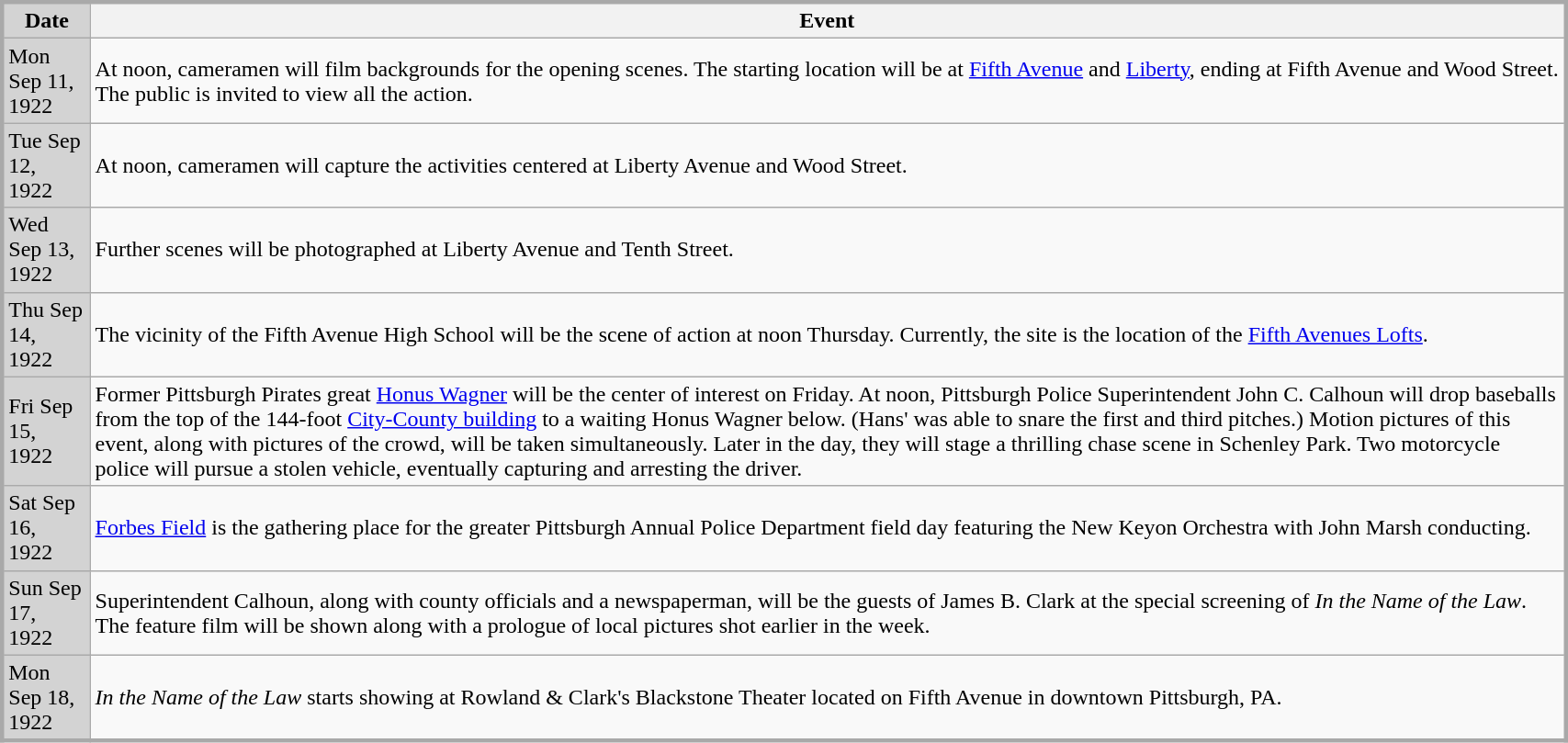<table class="wikitable"  style="text-align: left; width: 90%; height: 20%; border-spacing: 6px; border: 3px solid darkgray; ">
<tr>
<th style="background: lightgray;">Date</th>
<th style="">Event</th>
</tr>
<tr>
<td style="background: lightgray">Mon Sep 11, 1922</td>
<td>At noon, cameramen will film backgrounds for the opening scenes. The starting location will be at <a href='#'>Fifth Avenue</a> and <a href='#'>Liberty</a>, ending at Fifth Avenue and Wood Street. The public is invited to view all the action.</td>
</tr>
<tr>
<td style=" background: lightgray">Tue Sep 12, 1922</td>
<td>At noon, cameramen will capture the activities centered at Liberty Avenue and Wood Street.</td>
</tr>
<tr>
<td style="background: lightgray">Wed Sep 13, 1922</td>
<td>Further scenes will be photographed at Liberty Avenue and Tenth Street.</td>
</tr>
<tr>
<td style=" background: lightgray">Thu Sep 14, 1922</td>
<td>The vicinity of the Fifth Avenue High School will be the scene of action at noon Thursday. Currently, the site is the location of the <a href='#'>Fifth Avenues Lofts</a>.</td>
</tr>
<tr>
<td style="background: lightgray">Fri Sep 15, 1922</td>
<td>Former Pittsburgh Pirates great <a href='#'>Honus Wagner</a> will be the center of interest on Friday.  At noon, Pittsburgh Police Superintendent John C. Calhoun will drop baseballs from the top of the 144-foot <a href='#'>City-County building</a> to a waiting Honus Wagner below. (Hans' was able to snare the first and third pitches.) Motion pictures of this event, along with pictures of the crowd, will be taken simultaneously. Later in the day, they will stage a thrilling chase scene in Schenley Park. Two motorcycle police will pursue a stolen vehicle, eventually capturing and arresting the driver.</td>
</tr>
<tr>
<td style=" background: lightgray">Sat Sep 16, 1922</td>
<td><a href='#'>Forbes Field</a> is the gathering place for the greater Pittsburgh Annual Police Department field day featuring the New Keyon Orchestra with John Marsh conducting.</td>
</tr>
<tr>
<td style=" background: lightgray">Sun Sep 17, 1922</td>
<td>Superintendent Calhoun, along with county officials and a newspaperman, will be the guests of James B. Clark at the special screening of <em>In the Name of the Law</em>. The feature film will be shown along with a prologue of local pictures shot earlier in the week.</td>
</tr>
<tr>
<td style="background: lightgray">Mon Sep 18, 1922</td>
<td><em>In the Name of the Law</em> starts showing at Rowland & Clark's Blackstone Theater located on Fifth Avenue in downtown Pittsburgh, PA.</td>
</tr>
</table>
